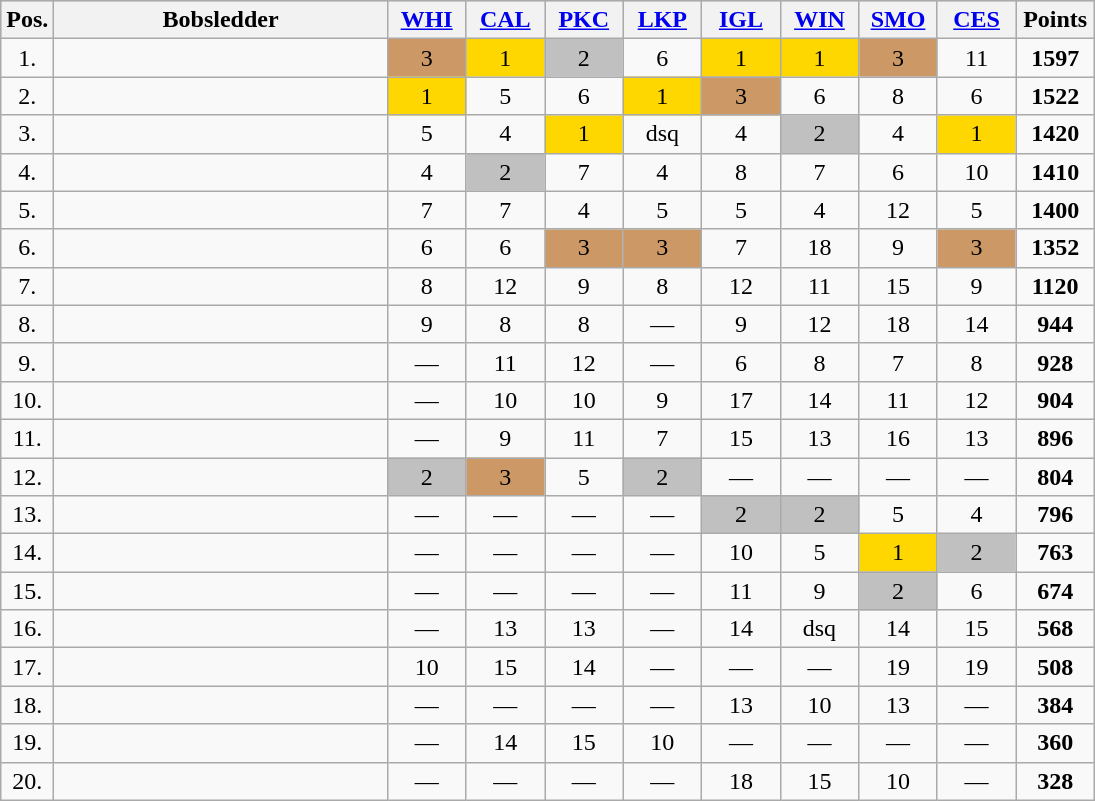<table class=wikitable bgcolor="#f7f8ff" cellpadding="3" cellspacing="0" border="1" style="text-align:center; border: gray solid 1px; border-collapse: collapse;">
<tr bgcolor="#CCCCCC">
<th width="10">Pos.</th>
<th width="215">Bobsledder</th>
<th width="45"><a href='#'>WHI</a></th>
<th width="45"><a href='#'>CAL</a></th>
<th width="45"><a href='#'>PKC</a></th>
<th width="45"><a href='#'>LKP</a></th>
<th width="45"><a href='#'>IGL</a></th>
<th width="45"><a href='#'>WIN</a></th>
<th width="45"><a href='#'>SMO</a></th>
<th width="45"><a href='#'>CES</a></th>
<th width="45">Points</th>
</tr>
<tr>
<td>1.</td>
<td align="left"></td>
<td bgcolor="cc9966">3</td>
<td bgcolor="gold">1</td>
<td bgcolor="silver">2</td>
<td>6</td>
<td bgcolor="gold">1</td>
<td bgcolor="gold">1</td>
<td bgcolor="cc9966">3</td>
<td>11</td>
<td><strong>1597</strong></td>
</tr>
<tr>
<td>2.</td>
<td align="left"></td>
<td bgcolor="gold">1</td>
<td>5</td>
<td>6</td>
<td bgcolor="gold">1</td>
<td bgcolor="cc9966">3</td>
<td>6</td>
<td>8</td>
<td>6</td>
<td><strong>1522</strong></td>
</tr>
<tr>
<td>3.</td>
<td align="left"></td>
<td>5</td>
<td>4</td>
<td bgcolor="gold">1</td>
<td>dsq</td>
<td>4</td>
<td bgcolor="silver">2</td>
<td>4</td>
<td bgcolor="gold">1</td>
<td><strong>1420</strong></td>
</tr>
<tr>
<td>4.</td>
<td align="left"></td>
<td>4</td>
<td bgcolor="silver">2</td>
<td>7</td>
<td>4</td>
<td>8</td>
<td>7</td>
<td>6</td>
<td>10</td>
<td><strong>1410</strong></td>
</tr>
<tr>
<td>5.</td>
<td align="left"></td>
<td>7</td>
<td>7</td>
<td>4</td>
<td>5</td>
<td>5</td>
<td>4</td>
<td>12</td>
<td>5</td>
<td><strong>1400</strong></td>
</tr>
<tr>
<td>6.</td>
<td align="left"></td>
<td>6</td>
<td>6</td>
<td bgcolor="cc9966">3</td>
<td bgcolor="cc9966">3</td>
<td>7</td>
<td>18</td>
<td>9</td>
<td bgcolor="cc9966">3</td>
<td><strong>1352</strong></td>
</tr>
<tr>
<td>7.</td>
<td align="left"></td>
<td>8</td>
<td>12</td>
<td>9</td>
<td>8</td>
<td>12</td>
<td>11</td>
<td>15</td>
<td>9</td>
<td><strong>1120</strong></td>
</tr>
<tr>
<td>8.</td>
<td align="left"></td>
<td>9</td>
<td>8</td>
<td>8</td>
<td>—</td>
<td>9</td>
<td>12</td>
<td>18</td>
<td>14</td>
<td><strong>944</strong></td>
</tr>
<tr>
<td>9.</td>
<td align="left"></td>
<td>—</td>
<td>11</td>
<td>12</td>
<td>—</td>
<td>6</td>
<td>8</td>
<td>7</td>
<td>8</td>
<td><strong>928</strong></td>
</tr>
<tr>
<td>10.</td>
<td align="left"></td>
<td>—</td>
<td>10</td>
<td>10</td>
<td>9</td>
<td>17</td>
<td>14</td>
<td>11</td>
<td>12</td>
<td><strong>904</strong></td>
</tr>
<tr>
<td>11.</td>
<td align="left"></td>
<td>—</td>
<td>9</td>
<td>11</td>
<td>7</td>
<td>15</td>
<td>13</td>
<td>16</td>
<td>13</td>
<td><strong>896</strong></td>
</tr>
<tr>
<td>12.</td>
<td align="left"></td>
<td bgcolor="silver">2</td>
<td bgcolor="cc9966">3</td>
<td>5</td>
<td bgcolor="silver">2</td>
<td>—</td>
<td>—</td>
<td>—</td>
<td>—</td>
<td><strong>804</strong></td>
</tr>
<tr>
<td>13.</td>
<td align="left"></td>
<td>—</td>
<td>—</td>
<td>—</td>
<td>—</td>
<td bgcolor="silver">2</td>
<td bgcolor="silver">2</td>
<td>5</td>
<td>4</td>
<td><strong>796</strong></td>
</tr>
<tr>
<td>14.</td>
<td align="left"></td>
<td>—</td>
<td>—</td>
<td>—</td>
<td>—</td>
<td>10</td>
<td>5</td>
<td bgcolor="gold">1</td>
<td bgcolor="silver">2</td>
<td><strong>763</strong></td>
</tr>
<tr>
<td>15.</td>
<td align="left"></td>
<td>—</td>
<td>—</td>
<td>—</td>
<td>—</td>
<td>11</td>
<td>9</td>
<td bgcolor="silver">2</td>
<td>6</td>
<td><strong>674</strong></td>
</tr>
<tr>
<td>16.</td>
<td align="left"></td>
<td>—</td>
<td>13</td>
<td>13</td>
<td>—</td>
<td>14</td>
<td>dsq</td>
<td>14</td>
<td>15</td>
<td><strong>568</strong></td>
</tr>
<tr>
<td>17.</td>
<td align="left"></td>
<td>10</td>
<td>15</td>
<td>14</td>
<td>—</td>
<td>—</td>
<td>—</td>
<td>19</td>
<td>19</td>
<td><strong>508</strong></td>
</tr>
<tr>
<td>18.</td>
<td align="left"></td>
<td>—</td>
<td>—</td>
<td>—</td>
<td>—</td>
<td>13</td>
<td>10</td>
<td>13</td>
<td>—</td>
<td><strong>384</strong></td>
</tr>
<tr>
<td>19.</td>
<td align="left"></td>
<td>—</td>
<td>14</td>
<td>15</td>
<td>10</td>
<td>—</td>
<td>—</td>
<td>—</td>
<td>—</td>
<td><strong>360</strong></td>
</tr>
<tr>
<td>20.</td>
<td align="left"></td>
<td>—</td>
<td>—</td>
<td>—</td>
<td>—</td>
<td>18</td>
<td>15</td>
<td>10</td>
<td>—</td>
<td><strong>328</strong></td>
</tr>
</table>
